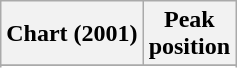<table class="wikitable sortable plainrowheaders" style="text-align:center">
<tr>
<th scope="col">Chart (2001)</th>
<th scope="col">Peak<br>position</th>
</tr>
<tr>
</tr>
<tr>
</tr>
<tr>
</tr>
</table>
